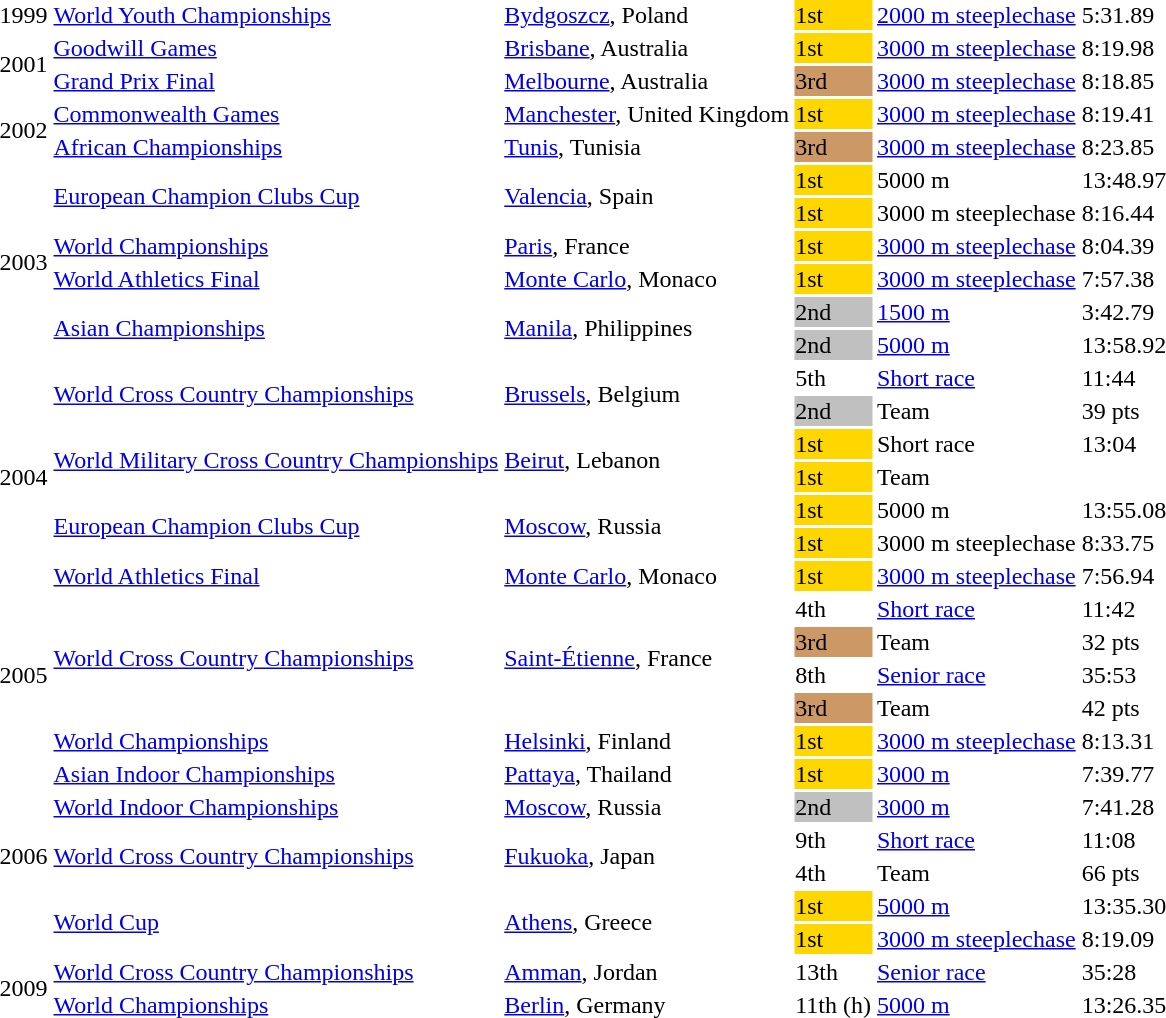<table>
<tr>
<td>1999</td>
<td><a href='#'>World Youth Championships</a></td>
<td><a href='#'>Bydgoszcz</a>, Poland</td>
<td bgcolor=gold>1st</td>
<td><a href='#'>2000 m steeplechase</a></td>
<td>5:31.89</td>
</tr>
<tr>
<td rowspan=2>2001</td>
<td><a href='#'>Goodwill Games</a></td>
<td><a href='#'>Brisbane</a>, Australia</td>
<td bgcolor=gold>1st</td>
<td><a href='#'>3000 m steeplechase</a></td>
<td>8:19.98</td>
</tr>
<tr>
<td><a href='#'>Grand Prix Final</a></td>
<td><a href='#'>Melbourne</a>, Australia</td>
<td bgcolor=cc9966>3rd</td>
<td><a href='#'>3000 m steeplechase</a></td>
<td>8:18.85</td>
</tr>
<tr>
<td rowspan=2>2002</td>
<td><a href='#'>Commonwealth Games</a></td>
<td><a href='#'>Manchester</a>, United Kingdom</td>
<td bgcolor=gold>1st</td>
<td><a href='#'>3000 m steeplechase</a></td>
<td>8:19.41</td>
</tr>
<tr>
<td><a href='#'>African Championships</a></td>
<td><a href='#'>Tunis</a>, Tunisia</td>
<td bgcolor=cc9966>3rd</td>
<td><a href='#'>3000 m steeplechase</a></td>
<td>8:23.85</td>
</tr>
<tr>
<td rowspan=6>2003</td>
<td rowspan=2><a href='#'>European Champion Clubs Cup</a></td>
<td rowspan=2><a href='#'>Valencia</a>, Spain</td>
<td bgcolor=gold>1st</td>
<td>5000 m</td>
<td>13:48.97</td>
</tr>
<tr>
<td bgcolor=gold>1st</td>
<td>3000 m steeplechase</td>
<td>8:16.44</td>
</tr>
<tr>
<td><a href='#'>World Championships</a></td>
<td><a href='#'>Paris</a>, France</td>
<td bgcolor=gold>1st</td>
<td><a href='#'>3000 m steeplechase</a></td>
<td>8:04.39</td>
</tr>
<tr>
<td><a href='#'>World Athletics Final</a></td>
<td><a href='#'>Monte Carlo</a>, Monaco</td>
<td bgcolor=gold>1st</td>
<td><a href='#'>3000 m steeplechase</a></td>
<td>7:57.38</td>
</tr>
<tr>
<td rowspan=2><a href='#'>Asian Championships</a></td>
<td rowspan=2><a href='#'>Manila</a>, Philippines</td>
<td bgcolor=silver>2nd</td>
<td><a href='#'>1500 m</a></td>
<td>3:42.79</td>
</tr>
<tr>
<td bgcolor=silver>2nd</td>
<td><a href='#'>5000 m</a></td>
<td>13:58.92</td>
</tr>
<tr>
<td rowspan=7>2004</td>
<td rowspan=2><a href='#'>World Cross Country Championships</a></td>
<td rowspan=2><a href='#'>Brussels</a>, Belgium</td>
<td>5th</td>
<td><a href='#'>Short race</a></td>
<td>11:44</td>
</tr>
<tr>
<td bgcolor=silver>2nd</td>
<td>Team</td>
<td>39 pts</td>
</tr>
<tr>
<td rowspan=2><a href='#'>World Military Cross Country Championships</a></td>
<td rowspan=2><a href='#'>Beirut</a>, Lebanon</td>
<td bgcolor=gold>1st</td>
<td>Short race</td>
<td>13:04</td>
</tr>
<tr>
<td bgcolor=gold>1st</td>
<td>Team</td>
<td></td>
</tr>
<tr>
<td rowspan=2><a href='#'>European Champion Clubs Cup</a></td>
<td rowspan=2><a href='#'>Moscow</a>, Russia</td>
<td bgcolor=gold>1st</td>
<td>5000 m</td>
<td>13:55.08</td>
</tr>
<tr>
<td bgcolor=gold>1st</td>
<td>3000 m steeplechase</td>
<td>8:33.75</td>
</tr>
<tr>
<td><a href='#'>World Athletics Final</a></td>
<td><a href='#'>Monte Carlo</a>, Monaco</td>
<td bgcolor=gold>1st</td>
<td><a href='#'>3000 m steeplechase</a></td>
<td>7:56.94</td>
</tr>
<tr>
<td rowspan=5>2005</td>
<td rowspan=4><a href='#'>World Cross Country Championships</a></td>
<td rowspan=4><a href='#'>Saint-Étienne</a>, France</td>
<td>4th</td>
<td><a href='#'>Short race</a></td>
<td>11:42</td>
</tr>
<tr>
<td bgcolor=cc9966>3rd</td>
<td>Team</td>
<td>32 pts</td>
</tr>
<tr>
<td>8th</td>
<td><a href='#'>Senior race</a></td>
<td>35:53</td>
</tr>
<tr>
<td bgcolor=cc9966>3rd</td>
<td>Team</td>
<td>42 pts</td>
</tr>
<tr>
<td><a href='#'>World Championships</a></td>
<td><a href='#'>Helsinki</a>, Finland</td>
<td bgcolor=gold>1st</td>
<td><a href='#'>3000 m steeplechase</a></td>
<td>8:13.31</td>
</tr>
<tr>
<td rowspan=6>2006</td>
<td><a href='#'>Asian Indoor Championships</a></td>
<td><a href='#'>Pattaya</a>, Thailand</td>
<td bgcolor=gold>1st</td>
<td><a href='#'>3000 m</a></td>
<td>7:39.77</td>
</tr>
<tr>
<td><a href='#'>World Indoor Championships</a></td>
<td><a href='#'>Moscow</a>, Russia</td>
<td bgcolor=silver>2nd</td>
<td><a href='#'>3000 m</a></td>
<td>7:41.28</td>
</tr>
<tr>
<td rowspan=2><a href='#'>World Cross Country Championships</a></td>
<td rowspan=2><a href='#'>Fukuoka</a>, Japan</td>
<td>9th</td>
<td><a href='#'>Short race</a></td>
<td>11:08</td>
</tr>
<tr>
<td>4th</td>
<td>Team</td>
<td>66 pts</td>
</tr>
<tr>
<td rowspan=2><a href='#'>World Cup</a></td>
<td rowspan=2><a href='#'>Athens</a>, Greece</td>
<td bgcolor=gold>1st</td>
<td><a href='#'>5000 m</a></td>
<td>13:35.30</td>
</tr>
<tr>
<td bgcolor=gold>1st</td>
<td><a href='#'>3000 m steeplechase</a></td>
<td>8:19.09</td>
</tr>
<tr>
<td rowspan=2>2009</td>
<td><a href='#'>World Cross Country Championships</a></td>
<td><a href='#'>Amman</a>, Jordan</td>
<td>13th</td>
<td><a href='#'>Senior race</a></td>
<td>35:28</td>
</tr>
<tr>
<td><a href='#'>World Championships</a></td>
<td><a href='#'>Berlin</a>, Germany</td>
<td>11th (h)</td>
<td><a href='#'>5000 m</a></td>
<td>13:26.35</td>
</tr>
</table>
